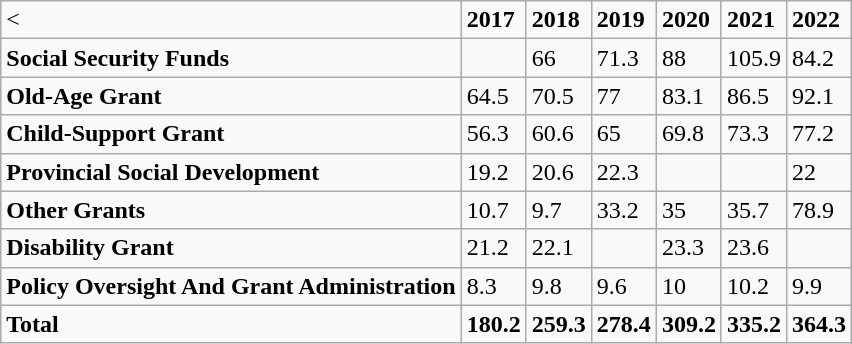<table class="wikitable">
<tr>
<td><</td>
<td><strong>2017</strong></td>
<td><strong>2018</strong></td>
<td><strong>2019</strong></td>
<td><strong>2020</strong></td>
<td><strong>2021</strong></td>
<td><strong>2022</strong></td>
</tr>
<tr>
<td><strong>Social Security Funds</strong></td>
<td></td>
<td>66</td>
<td>71.3</td>
<td>88</td>
<td>105.9</td>
<td>84.2</td>
</tr>
<tr>
<td><strong>Old-Age Grant</strong></td>
<td>64.5</td>
<td>70.5</td>
<td>77</td>
<td>83.1</td>
<td>86.5</td>
<td>92.1</td>
</tr>
<tr>
<td><strong>Child-Support Grant</strong></td>
<td>56.3</td>
<td>60.6</td>
<td>65</td>
<td>69.8</td>
<td>73.3</td>
<td>77.2</td>
</tr>
<tr>
<td><strong>Provincial Social Development</strong></td>
<td>19.2</td>
<td>20.6</td>
<td>22.3</td>
<td></td>
<td></td>
<td>22</td>
</tr>
<tr>
<td><strong>Other Grants</strong></td>
<td>10.7</td>
<td>9.7</td>
<td>33.2</td>
<td>35</td>
<td>35.7</td>
<td>78.9</td>
</tr>
<tr>
<td><strong>Disability Grant</strong></td>
<td>21.2</td>
<td>22.1</td>
<td></td>
<td>23.3</td>
<td>23.6</td>
<td></td>
</tr>
<tr>
<td><strong>Policy Oversight And Grant Administration</strong></td>
<td>8.3</td>
<td>9.8</td>
<td>9.6</td>
<td>10</td>
<td>10.2</td>
<td>9.9</td>
</tr>
<tr>
<td><strong>Total</strong></td>
<td><strong>180.2</strong></td>
<td><strong>259.3</strong></td>
<td><strong>278.4</strong></td>
<td><strong>309.2</strong></td>
<td><strong>335.2</strong></td>
<td><strong>364.3</strong></td>
</tr>
</table>
